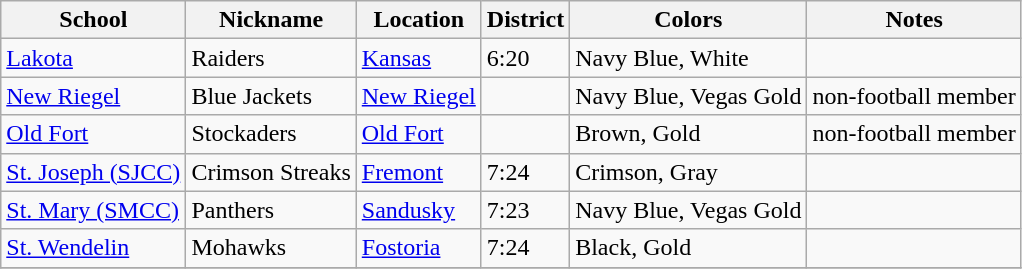<table class="wikitable sortable">
<tr>
<th>School</th>
<th>Nickname</th>
<th>Location</th>
<th>District</th>
<th>Colors</th>
<th>Notes</th>
</tr>
<tr>
<td><a href='#'>Lakota</a></td>
<td>Raiders</td>
<td><a href='#'>Kansas</a></td>
<td>6:20</td>
<td>Navy Blue, White <br>  </td>
<td></td>
</tr>
<tr>
<td><a href='#'>New Riegel</a></td>
<td>Blue Jackets</td>
<td><a href='#'>New Riegel</a></td>
<td></td>
<td>Navy Blue, Vegas Gold <br>  </td>
<td>non-football member</td>
</tr>
<tr>
<td><a href='#'>Old Fort</a></td>
<td>Stockaders</td>
<td><a href='#'>Old Fort</a></td>
<td></td>
<td>Brown, Gold <br>  </td>
<td>non-football member</td>
</tr>
<tr>
<td><a href='#'>St. Joseph (SJCC)</a></td>
<td>Crimson Streaks</td>
<td><a href='#'>Fremont</a></td>
<td>7:24</td>
<td>Crimson, Gray<br>  </td>
<td></td>
</tr>
<tr>
<td><a href='#'>St. Mary (SMCC)</a></td>
<td>Panthers</td>
<td><a href='#'>Sandusky</a></td>
<td>7:23</td>
<td>Navy Blue, Vegas Gold<br>  </td>
<td></td>
</tr>
<tr>
<td><a href='#'>St. Wendelin</a></td>
<td>Mohawks</td>
<td><a href='#'>Fostoria</a></td>
<td>7:24</td>
<td>Black, Gold<br>  </td>
<td></td>
</tr>
<tr>
</tr>
</table>
